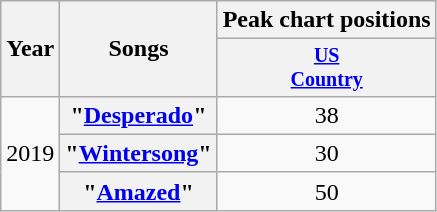<table class="wikitable plainrowheaders" style="text-align:center;">
<tr>
<th scope="col" rowspan="2">Year</th>
<th scope="col" rowspan="2">Songs</th>
<th scope="col" colspan="1">Peak chart positions</th>
</tr>
<tr style="font-size:smaller;">
<th><a href='#'>US<br>Country</a></th>
</tr>
<tr>
<td rowspan="3">2019</td>
<th scope="row">"<a href='#'>Desperado</a>"</th>
<td>38</td>
</tr>
<tr>
<th scope="row">"<a href='#'>Wintersong</a>"</th>
<td>30</td>
</tr>
<tr>
<th scope="row">"<a href='#'>Amazed</a>"</th>
<td>50</td>
</tr>
</table>
